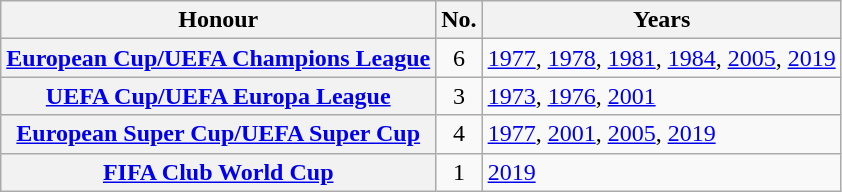<table class="wikitable plainrowheaders">
<tr>
<th scope=col>Honour</th>
<th scope=col>No.</th>
<th scope=col>Years</th>
</tr>
<tr>
<th scope=row><a href='#'>European Cup/UEFA Champions League</a></th>
<td align=center>6</td>
<td><a href='#'>1977</a>, <a href='#'>1978</a>, <a href='#'>1981</a>, <a href='#'>1984</a>, <a href='#'>2005</a>, <a href='#'>2019</a></td>
</tr>
<tr>
<th scope=row><a href='#'>UEFA Cup/UEFA Europa League</a></th>
<td align=center>3</td>
<td><a href='#'>1973</a>, <a href='#'>1976</a>, <a href='#'>2001</a></td>
</tr>
<tr>
<th scope=row><a href='#'>European Super Cup/UEFA Super Cup</a></th>
<td align=center>4</td>
<td><a href='#'>1977</a>, <a href='#'>2001</a>, <a href='#'>2005</a>, <a href='#'>2019</a></td>
</tr>
<tr>
<th scope=row><a href='#'>FIFA Club World Cup</a></th>
<td align=center>1</td>
<td><a href='#'>2019</a></td>
</tr>
</table>
